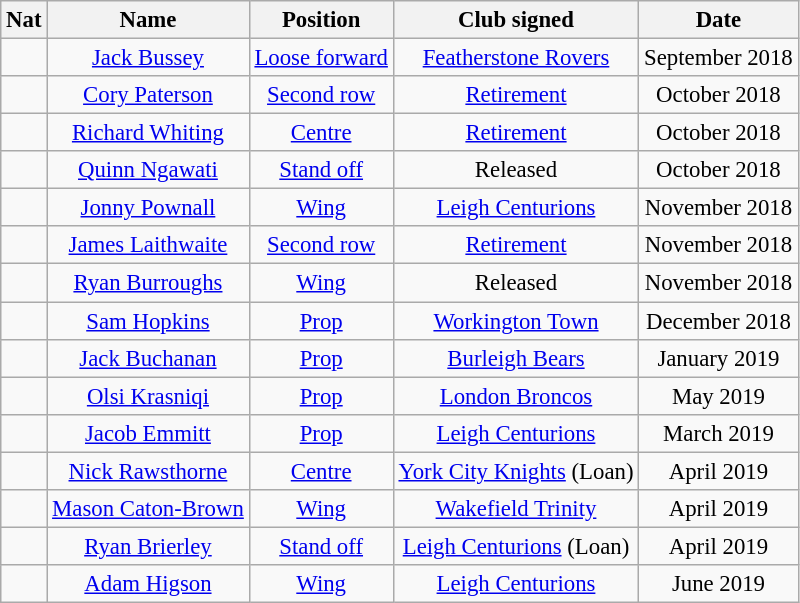<table class="wikitable sortable" style="font-size:95%; text-align:center;">
<tr>
<th>Nat</th>
<th>Name</th>
<th>Position</th>
<th>Club signed</th>
<th>Date</th>
</tr>
<tr>
<td></td>
<td><a href='#'>Jack Bussey</a></td>
<td><a href='#'>Loose forward</a></td>
<td> <a href='#'>Featherstone Rovers</a></td>
<td>September 2018</td>
</tr>
<tr>
<td></td>
<td><a href='#'>Cory Paterson</a></td>
<td><a href='#'>Second row</a></td>
<td><a href='#'>Retirement</a></td>
<td>October 2018</td>
</tr>
<tr>
<td></td>
<td><a href='#'>Richard Whiting</a></td>
<td><a href='#'>Centre</a></td>
<td><a href='#'>Retirement</a></td>
<td>October 2018</td>
</tr>
<tr>
<td></td>
<td><a href='#'>Quinn Ngawati</a></td>
<td><a href='#'>Stand off</a></td>
<td>Released</td>
<td>October 2018</td>
</tr>
<tr>
<td></td>
<td><a href='#'>Jonny Pownall</a></td>
<td><a href='#'>Wing</a></td>
<td> <a href='#'>Leigh Centurions</a></td>
<td>November 2018</td>
</tr>
<tr>
<td></td>
<td><a href='#'>James Laithwaite</a></td>
<td><a href='#'>Second row</a></td>
<td><a href='#'>Retirement</a></td>
<td>November 2018</td>
</tr>
<tr>
<td></td>
<td><a href='#'>Ryan Burroughs</a></td>
<td><a href='#'>Wing</a></td>
<td>Released</td>
<td>November 2018</td>
</tr>
<tr>
<td></td>
<td><a href='#'>Sam Hopkins</a></td>
<td><a href='#'>Prop</a></td>
<td> <a href='#'>Workington Town</a></td>
<td>December 2018</td>
</tr>
<tr>
<td></td>
<td><a href='#'>Jack Buchanan</a></td>
<td><a href='#'>Prop</a></td>
<td><a href='#'>Burleigh Bears</a></td>
<td>January 2019</td>
</tr>
<tr>
<td></td>
<td><a href='#'>Olsi Krasniqi</a></td>
<td><a href='#'>Prop</a></td>
<td> <a href='#'>London Broncos</a></td>
<td>May 2019</td>
</tr>
<tr>
<td></td>
<td><a href='#'>Jacob Emmitt</a></td>
<td><a href='#'>Prop</a></td>
<td> <a href='#'>Leigh Centurions</a></td>
<td>March 2019</td>
</tr>
<tr>
<td></td>
<td><a href='#'>Nick Rawsthorne</a></td>
<td><a href='#'>Centre</a></td>
<td> <a href='#'>York City Knights</a> (Loan)</td>
<td>April 2019</td>
</tr>
<tr>
<td></td>
<td><a href='#'>Mason Caton-Brown</a></td>
<td><a href='#'>Wing</a></td>
<td> <a href='#'>Wakefield Trinity</a></td>
<td>April 2019</td>
</tr>
<tr>
<td></td>
<td><a href='#'>Ryan Brierley</a></td>
<td><a href='#'>Stand off</a></td>
<td> <a href='#'>Leigh Centurions</a> (Loan)</td>
<td>April 2019</td>
</tr>
<tr>
<td></td>
<td><a href='#'>Adam Higson</a></td>
<td><a href='#'>Wing</a></td>
<td> <a href='#'>Leigh Centurions</a></td>
<td>June 2019</td>
</tr>
</table>
